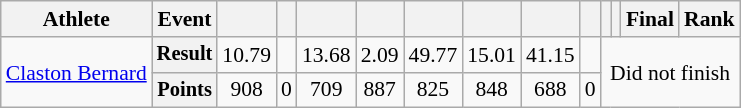<table class=wikitable style=font-size:90%;text-align:center>
<tr>
<th>Athlete</th>
<th>Event</th>
<th></th>
<th></th>
<th></th>
<th></th>
<th></th>
<th></th>
<th></th>
<th></th>
<th></th>
<th></th>
<th>Final</th>
<th>Rank</th>
</tr>
<tr>
<td align=left rowspan=2><a href='#'>Claston Bernard</a></td>
<th style=font-size:95%>Result</th>
<td>10.79</td>
<td></td>
<td>13.68</td>
<td>2.09</td>
<td>49.77</td>
<td>15.01</td>
<td>41.15</td>
<td></td>
<td colspan=4 rowspan=2>Did not finish</td>
</tr>
<tr>
<th style=font-size:95%>Points</th>
<td>908</td>
<td>0</td>
<td>709</td>
<td>887</td>
<td>825</td>
<td>848</td>
<td>688</td>
<td>0</td>
</tr>
</table>
